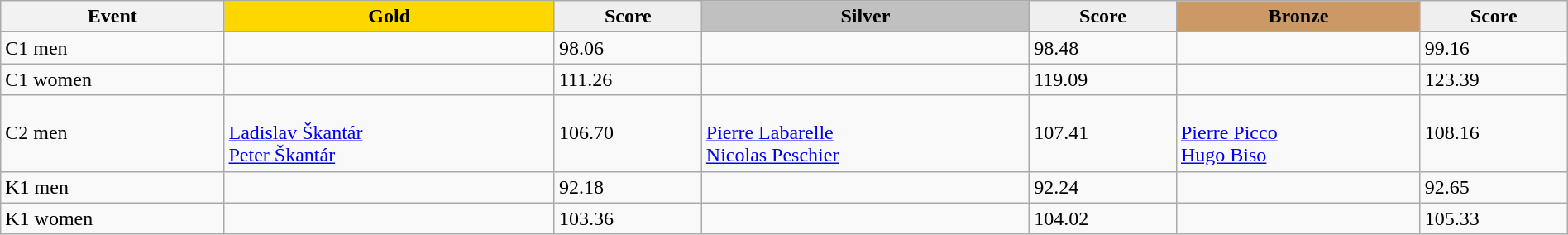<table class="wikitable" width=100%>
<tr>
<th>Event</th>
<td align=center bgcolor="gold"><strong>Gold</strong></td>
<td align=center bgcolor="EFEFEF"><strong>Score</strong></td>
<td align=center bgcolor="silver"><strong>Silver</strong></td>
<td align=center bgcolor="EFEFEF"><strong>Score</strong></td>
<td align=center bgcolor="CC9966"><strong>Bronze</strong></td>
<td align=center bgcolor="EFEFEF"><strong>Score</strong></td>
</tr>
<tr>
<td>C1 men</td>
<td></td>
<td>98.06</td>
<td></td>
<td>98.48</td>
<td></td>
<td>99.16</td>
</tr>
<tr>
<td>C1 women</td>
<td></td>
<td>111.26</td>
<td></td>
<td>119.09</td>
<td></td>
<td>123.39</td>
</tr>
<tr>
<td>C2 men</td>
<td><br><a href='#'>Ladislav Škantár</a><br><a href='#'>Peter Škantár</a></td>
<td>106.70</td>
<td><br><a href='#'>Pierre Labarelle</a><br><a href='#'>Nicolas Peschier</a></td>
<td>107.41</td>
<td><br><a href='#'>Pierre Picco</a><br><a href='#'>Hugo Biso</a></td>
<td>108.16</td>
</tr>
<tr>
<td>K1 men</td>
<td></td>
<td>92.18</td>
<td></td>
<td>92.24</td>
<td></td>
<td>92.65</td>
</tr>
<tr>
<td>K1 women</td>
<td></td>
<td>103.36</td>
<td></td>
<td>104.02</td>
<td></td>
<td>105.33</td>
</tr>
</table>
